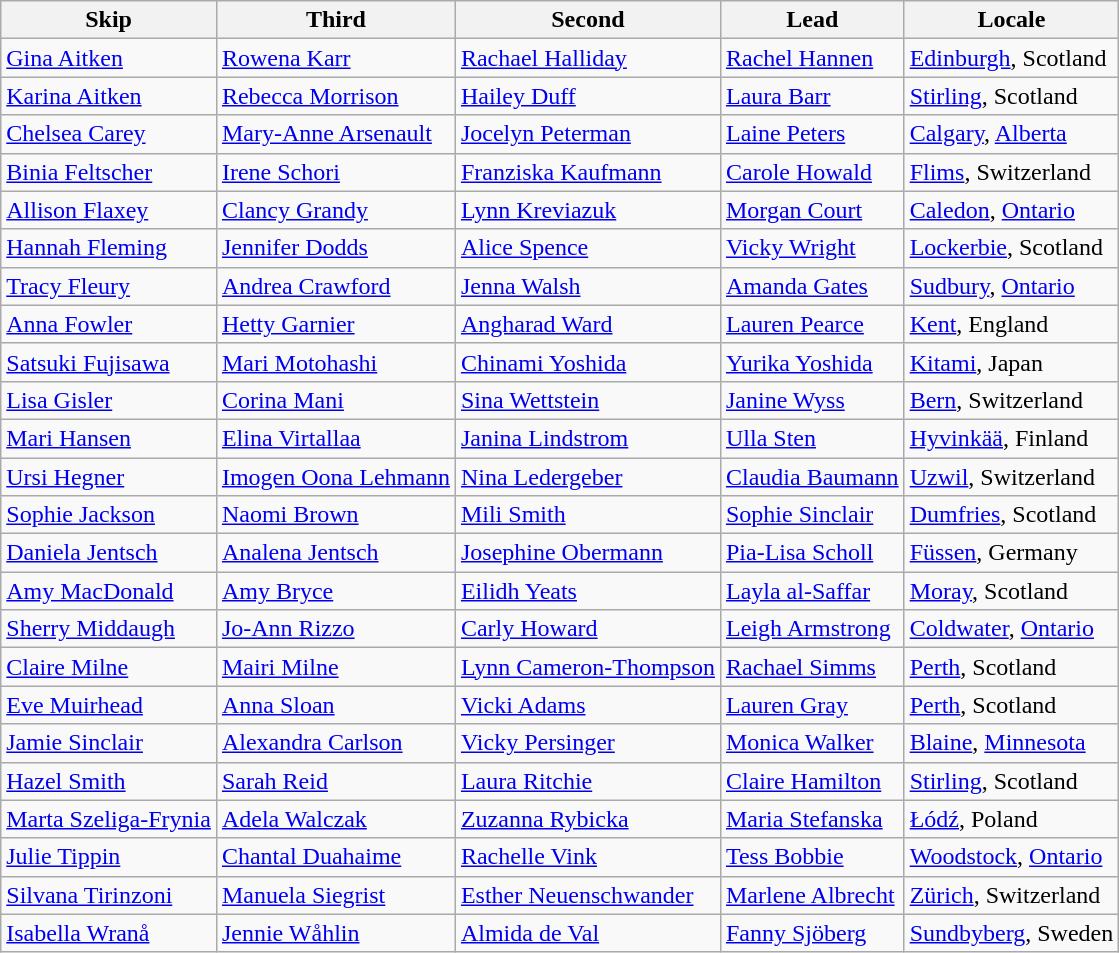<table class=wikitable>
<tr>
<th scope="col">Skip</th>
<th scope="col">Third</th>
<th scope="col">Second</th>
<th scope="col">Lead</th>
<th scope="col">Locale</th>
</tr>
<tr>
<td><a href='#'>Gina Aitken</a></td>
<td><a href='#'>Rowena Karr</a></td>
<td><a href='#'>Rachael Halliday</a></td>
<td><a href='#'>Rachel Hannen</a></td>
<td> <a href='#'>Edinburgh</a>, Scotland</td>
</tr>
<tr>
<td><a href='#'>Karina Aitken</a></td>
<td><a href='#'>Rebecca Morrison</a></td>
<td><a href='#'>Hailey Duff</a></td>
<td><a href='#'>Laura Barr</a></td>
<td> <a href='#'>Stirling</a>, Scotland</td>
</tr>
<tr>
<td><a href='#'>Chelsea Carey</a></td>
<td><a href='#'>Mary-Anne Arsenault</a></td>
<td><a href='#'>Jocelyn Peterman</a></td>
<td><a href='#'>Laine Peters</a></td>
<td> <a href='#'>Calgary</a>, <a href='#'>Alberta</a></td>
</tr>
<tr>
<td><a href='#'>Binia Feltscher</a></td>
<td><a href='#'>Irene Schori</a></td>
<td><a href='#'>Franziska Kaufmann</a></td>
<td><a href='#'>Carole Howald</a></td>
<td> <a href='#'>Flims</a>, Switzerland</td>
</tr>
<tr>
<td><a href='#'>Allison Flaxey</a></td>
<td><a href='#'>Clancy Grandy</a></td>
<td><a href='#'>Lynn Kreviazuk</a></td>
<td><a href='#'>Morgan Court</a></td>
<td> <a href='#'>Caledon</a>, <a href='#'>Ontario</a></td>
</tr>
<tr>
<td><a href='#'>Hannah Fleming</a></td>
<td><a href='#'>Jennifer Dodds</a></td>
<td><a href='#'>Alice Spence</a></td>
<td><a href='#'>Vicky Wright</a></td>
<td> <a href='#'>Lockerbie</a>, Scotland</td>
</tr>
<tr>
<td><a href='#'>Tracy Fleury</a></td>
<td><a href='#'>Andrea Crawford</a></td>
<td><a href='#'>Jenna Walsh</a></td>
<td><a href='#'>Amanda Gates</a></td>
<td> <a href='#'>Sudbury</a>, <a href='#'>Ontario</a></td>
</tr>
<tr>
<td><a href='#'>Anna Fowler</a></td>
<td><a href='#'>Hetty Garnier</a></td>
<td><a href='#'>Angharad Ward</a></td>
<td><a href='#'>Lauren Pearce</a></td>
<td> <a href='#'>Kent</a>, England</td>
</tr>
<tr>
<td><a href='#'>Satsuki Fujisawa</a></td>
<td><a href='#'>Mari Motohashi</a></td>
<td><a href='#'>Chinami Yoshida</a></td>
<td><a href='#'>Yurika Yoshida</a></td>
<td> <a href='#'>Kitami</a>, Japan</td>
</tr>
<tr>
<td><a href='#'>Lisa Gisler</a></td>
<td><a href='#'>Corina Mani</a></td>
<td><a href='#'>Sina Wettstein</a></td>
<td><a href='#'>Janine Wyss</a></td>
<td> <a href='#'>Bern</a>, Switzerland</td>
</tr>
<tr>
<td><a href='#'>Mari Hansen</a></td>
<td><a href='#'>Elina Virtallaa</a></td>
<td><a href='#'>Janina Lindstrom</a></td>
<td><a href='#'>Ulla Sten</a></td>
<td> <a href='#'>Hyvinkää</a>, Finland</td>
</tr>
<tr>
<td><a href='#'>Ursi Hegner</a></td>
<td><a href='#'>Imogen Oona Lehmann</a></td>
<td><a href='#'>Nina Ledergeber</a></td>
<td><a href='#'>Claudia Baumann</a></td>
<td> <a href='#'>Uzwil</a>, Switzerland</td>
</tr>
<tr>
<td><a href='#'>Sophie Jackson</a></td>
<td><a href='#'>Naomi Brown</a></td>
<td><a href='#'>Mili Smith</a></td>
<td><a href='#'>Sophie Sinclair</a></td>
<td> <a href='#'>Dumfries</a>, Scotland</td>
</tr>
<tr>
<td><a href='#'>Daniela Jentsch</a></td>
<td><a href='#'>Analena Jentsch</a></td>
<td><a href='#'>Josephine Obermann</a></td>
<td><a href='#'>Pia-Lisa Scholl</a></td>
<td> <a href='#'>Füssen</a>, Germany</td>
</tr>
<tr>
<td><a href='#'>Amy MacDonald</a></td>
<td><a href='#'>Amy Bryce</a></td>
<td><a href='#'>Eilidh Yeats</a></td>
<td><a href='#'>Layla al-Saffar</a></td>
<td> <a href='#'>Moray</a>, Scotland</td>
</tr>
<tr>
<td><a href='#'>Sherry Middaugh</a></td>
<td><a href='#'>Jo-Ann Rizzo</a></td>
<td><a href='#'>Carly Howard</a></td>
<td><a href='#'>Leigh Armstrong</a></td>
<td> <a href='#'>Coldwater</a>, <a href='#'>Ontario</a></td>
</tr>
<tr>
<td><a href='#'>Claire Milne</a></td>
<td><a href='#'>Mairi Milne</a></td>
<td><a href='#'>Lynn Cameron-Thompson</a></td>
<td><a href='#'>Rachael Simms</a></td>
<td> <a href='#'>Perth</a>, Scotland</td>
</tr>
<tr>
<td><a href='#'>Eve Muirhead</a></td>
<td><a href='#'>Anna Sloan</a></td>
<td><a href='#'>Vicki Adams</a></td>
<td><a href='#'>Lauren Gray</a></td>
<td> <a href='#'>Perth</a>, Scotland</td>
</tr>
<tr>
<td><a href='#'>Jamie Sinclair</a></td>
<td><a href='#'>Alexandra Carlson</a></td>
<td><a href='#'>Vicky Persinger</a></td>
<td><a href='#'>Monica Walker</a></td>
<td> <a href='#'>Blaine</a>, <a href='#'>Minnesota</a></td>
</tr>
<tr>
<td><a href='#'>Hazel Smith</a></td>
<td><a href='#'>Sarah Reid</a></td>
<td><a href='#'>Laura Ritchie</a></td>
<td><a href='#'>Claire Hamilton</a></td>
<td> <a href='#'>Stirling</a>, Scotland</td>
</tr>
<tr>
<td><a href='#'>Marta Szeliga-Frynia</a></td>
<td><a href='#'>Adela Walczak</a></td>
<td><a href='#'>Zuzanna Rybicka</a></td>
<td><a href='#'>Maria Stefanska</a></td>
<td> <a href='#'>Łódź</a>, Poland</td>
</tr>
<tr>
<td><a href='#'>Julie Tippin</a></td>
<td><a href='#'>Chantal Duahaime</a></td>
<td><a href='#'>Rachelle Vink</a></td>
<td><a href='#'>Tess Bobbie</a></td>
<td> <a href='#'>Woodstock</a>, <a href='#'>Ontario</a></td>
</tr>
<tr>
<td><a href='#'>Silvana Tirinzoni</a></td>
<td><a href='#'>Manuela Siegrist</a></td>
<td><a href='#'>Esther Neuenschwander</a></td>
<td><a href='#'>Marlene Albrecht</a></td>
<td> <a href='#'>Zürich</a>, Switzerland</td>
</tr>
<tr>
<td><a href='#'>Isabella Wranå</a></td>
<td><a href='#'>Jennie Wåhlin</a></td>
<td><a href='#'>Almida de Val</a></td>
<td><a href='#'>Fanny Sjöberg</a></td>
<td> <a href='#'>Sundbyberg</a>, Sweden</td>
</tr>
</table>
